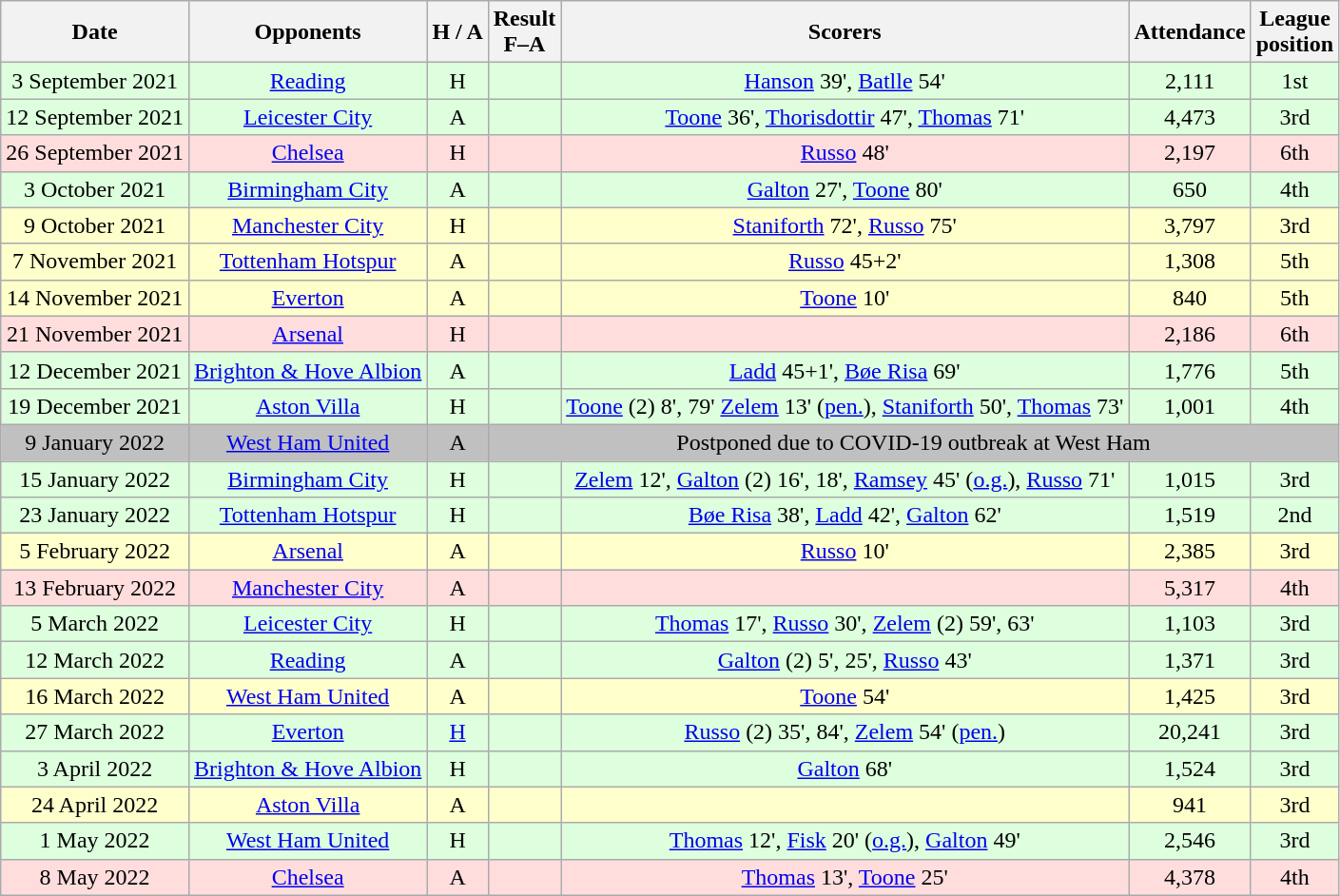<table class="wikitable" style="text-align:center">
<tr>
<th>Date</th>
<th>Opponents</th>
<th>H / A</th>
<th>Result<br>F–A</th>
<th>Scorers</th>
<th>Attendance</th>
<th>League<br>position</th>
</tr>
<tr bgcolor=#ddffdd>
<td>3 September 2021</td>
<td><a href='#'>Reading</a></td>
<td>H</td>
<td></td>
<td><a href='#'>Hanson</a> 39', <a href='#'>Batlle</a> 54'</td>
<td>2,111</td>
<td>1st</td>
</tr>
<tr bgcolor=#ddffdd>
<td>12 September 2021</td>
<td><a href='#'>Leicester City</a></td>
<td>A</td>
<td></td>
<td><a href='#'>Toone</a> 36', <a href='#'>Thorisdottir</a> 47', <a href='#'>Thomas</a> 71'</td>
<td>4,473</td>
<td>3rd</td>
</tr>
<tr bgcolor=#ffdddd>
<td>26 September 2021</td>
<td><a href='#'>Chelsea</a></td>
<td>H</td>
<td></td>
<td><a href='#'>Russo</a> 48'</td>
<td>2,197</td>
<td>6th</td>
</tr>
<tr bgcolor=#ddffdd>
<td>3 October 2021</td>
<td><a href='#'>Birmingham City</a></td>
<td>A</td>
<td></td>
<td><a href='#'>Galton</a> 27', <a href='#'>Toone</a> 80'</td>
<td>650</td>
<td>4th</td>
</tr>
<tr bgcolor=#ffffcc>
<td>9 October 2021</td>
<td><a href='#'>Manchester City</a></td>
<td>H</td>
<td></td>
<td><a href='#'>Staniforth</a> 72', <a href='#'>Russo</a> 75'</td>
<td>3,797</td>
<td>3rd</td>
</tr>
<tr bgcolor=#ffffcc>
<td>7 November 2021</td>
<td><a href='#'>Tottenham Hotspur</a></td>
<td>A</td>
<td></td>
<td><a href='#'>Russo</a> 45+2'</td>
<td>1,308</td>
<td>5th</td>
</tr>
<tr bgcolor=#ffffcc>
<td>14 November 2021</td>
<td><a href='#'>Everton</a></td>
<td>A</td>
<td></td>
<td><a href='#'>Toone</a> 10'</td>
<td>840</td>
<td>5th</td>
</tr>
<tr bgcolor=#ffdddd>
<td>21 November 2021</td>
<td><a href='#'>Arsenal</a></td>
<td>H</td>
<td></td>
<td></td>
<td>2,186</td>
<td>6th</td>
</tr>
<tr bgcolor=#ddffdd>
<td>12 December 2021</td>
<td><a href='#'>Brighton & Hove Albion</a></td>
<td>A</td>
<td></td>
<td><a href='#'>Ladd</a> 45+1', <a href='#'>Bøe Risa</a> 69'</td>
<td>1,776</td>
<td>5th</td>
</tr>
<tr bgcolor=#ddffdd>
<td>19 December 2021</td>
<td><a href='#'>Aston Villa</a></td>
<td>H</td>
<td></td>
<td><a href='#'>Toone</a> (2) 8', 79' <a href='#'>Zelem</a> 13' (<a href='#'>pen.</a>), <a href='#'>Staniforth</a> 50', <a href='#'>Thomas</a> 73'</td>
<td>1,001</td>
<td>4th</td>
</tr>
<tr bgcolor=#C0C0C0>
<td>9 January 2022</td>
<td><a href='#'>West Ham United</a></td>
<td>A</td>
<td colspan="4">Postponed due to COVID-19 outbreak at West Ham</td>
</tr>
<tr bgcolor=#ddffdd>
<td>15 January 2022</td>
<td><a href='#'>Birmingham City</a></td>
<td>H</td>
<td></td>
<td><a href='#'>Zelem</a> 12', <a href='#'>Galton</a> (2) 16', 18', <a href='#'>Ramsey</a> 45' (<a href='#'>o.g.</a>), <a href='#'>Russo</a> 71'</td>
<td>1,015</td>
<td>3rd</td>
</tr>
<tr bgcolor=#ddffdd>
<td>23 January 2022</td>
<td><a href='#'>Tottenham Hotspur</a></td>
<td>H</td>
<td></td>
<td><a href='#'>Bøe Risa</a> 38', <a href='#'>Ladd</a> 42', <a href='#'>Galton</a> 62'</td>
<td>1,519</td>
<td>2nd</td>
</tr>
<tr bgcolor=#ffffcc>
<td>5 February 2022</td>
<td><a href='#'>Arsenal</a></td>
<td>A</td>
<td></td>
<td><a href='#'>Russo</a> 10'</td>
<td>2,385</td>
<td>3rd</td>
</tr>
<tr bgcolor=#ffdddd>
<td>13 February 2022</td>
<td><a href='#'>Manchester City</a></td>
<td>A</td>
<td></td>
<td></td>
<td>5,317</td>
<td>4th</td>
</tr>
<tr bgcolor=#ddffdd>
<td>5 March 2022</td>
<td><a href='#'>Leicester City</a></td>
<td>H</td>
<td></td>
<td><a href='#'>Thomas</a> 17', <a href='#'>Russo</a> 30', <a href='#'>Zelem</a> (2) 59', 63'</td>
<td>1,103</td>
<td>3rd</td>
</tr>
<tr bgcolor=#ddffdd>
<td>12 March 2022</td>
<td><a href='#'>Reading</a></td>
<td>A</td>
<td></td>
<td><a href='#'>Galton</a> (2) 5', 25', <a href='#'>Russo</a> 43'</td>
<td>1,371</td>
<td>3rd</td>
</tr>
<tr bgcolor=#ffffcc>
<td>16 March 2022</td>
<td><a href='#'>West Ham United</a></td>
<td>A</td>
<td></td>
<td><a href='#'>Toone</a> 54'</td>
<td>1,425</td>
<td>3rd</td>
</tr>
<tr bgcolor=#ddffdd>
<td>27 March 2022</td>
<td><a href='#'>Everton</a></td>
<td><a href='#'>H</a></td>
<td></td>
<td><a href='#'>Russo</a> (2) 35', 84', <a href='#'>Zelem</a> 54' (<a href='#'>pen.</a>)</td>
<td>20,241</td>
<td>3rd</td>
</tr>
<tr bgcolor=#ddffdd>
<td>3 April 2022</td>
<td><a href='#'>Brighton & Hove Albion</a></td>
<td>H</td>
<td></td>
<td><a href='#'>Galton</a> 68'</td>
<td>1,524</td>
<td>3rd</td>
</tr>
<tr bgcolor=#ffffcc>
<td>24 April 2022</td>
<td><a href='#'>Aston Villa</a></td>
<td>A</td>
<td></td>
<td></td>
<td>941</td>
<td>3rd</td>
</tr>
<tr bgcolor=#ddffdd>
<td>1 May 2022</td>
<td><a href='#'>West Ham United</a></td>
<td>H</td>
<td></td>
<td><a href='#'>Thomas</a> 12', <a href='#'>Fisk</a> 20' (<a href='#'>o.g.</a>), <a href='#'>Galton</a> 49'</td>
<td>2,546</td>
<td>3rd</td>
</tr>
<tr bgcolor=#ffdddd>
<td>8 May 2022</td>
<td><a href='#'>Chelsea</a></td>
<td>A</td>
<td></td>
<td><a href='#'>Thomas</a> 13', <a href='#'>Toone</a> 25'</td>
<td>4,378</td>
<td>4th</td>
</tr>
</table>
